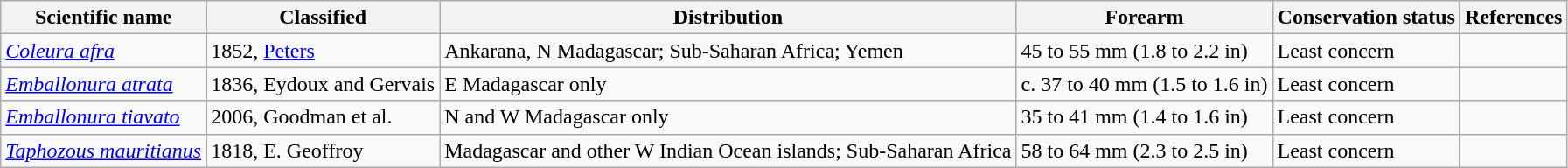<table class="wikitable sortable">
<tr>
<th>Scientific name</th>
<th>Classified</th>
<th>Distribution</th>
<th>Forearm</th>
<th>Conservation status</th>
<th class="unsortable">References</th>
</tr>
<tr>
<td><em><a href='#'>Coleura afra</a></em></td>
<td>1852, <a href='#'>Peters</a></td>
<td>Ankarana, N Madagascar; Sub-Saharan Africa; Yemen</td>
<td>45 to 55 mm (1.8 to 2.2 in)</td>
<td>Least concern</td>
<td></td>
</tr>
<tr>
<td><em><a href='#'>Emballonura atrata</a></em></td>
<td>1836, Eydoux and Gervais</td>
<td>E Madagascar only</td>
<td>c. 37 to 40 mm (1.5 to 1.6 in)</td>
<td>Least concern</td>
<td></td>
</tr>
<tr>
<td><em><a href='#'>Emballonura tiavato</a></em></td>
<td>2006, Goodman et al.</td>
<td>N and W Madagascar only</td>
<td>35 to 41 mm (1.4 to 1.6 in)</td>
<td>Least concern</td>
<td></td>
</tr>
<tr>
<td><em><a href='#'>Taphozous mauritianus</a></em></td>
<td>1818, E. Geoffroy</td>
<td>Madagascar and other W Indian Ocean islands; Sub-Saharan Africa</td>
<td>58 to 64 mm (2.3 to 2.5 in)</td>
<td>Least concern</td>
<td></td>
</tr>
</table>
